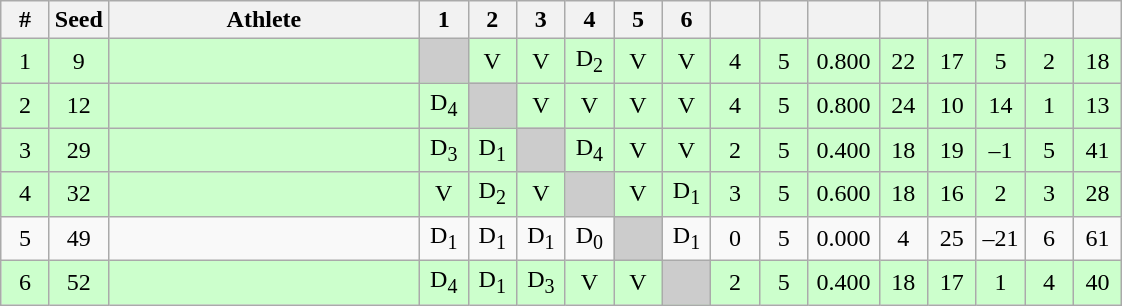<table class="wikitable" style="text-align:center">
<tr>
<th width="25">#</th>
<th width="25">Seed</th>
<th width="200">Athlete</th>
<th width="25">1</th>
<th width="25">2</th>
<th width="25">3</th>
<th width="25">4</th>
<th width="25">5</th>
<th width="25">6</th>
<th width="25"></th>
<th width="25"></th>
<th width="40"></th>
<th width="25"></th>
<th width="25"></th>
<th width="25"></th>
<th width="25"></th>
<th width="25"></th>
</tr>
<tr bgcolor="#ccffcc">
<td>1</td>
<td>9</td>
<td align=left></td>
<td bgcolor="#cccccc"></td>
<td>V</td>
<td>V</td>
<td>D<sub>2</sub></td>
<td>V</td>
<td>V</td>
<td>4</td>
<td>5</td>
<td>0.800</td>
<td>22</td>
<td>17</td>
<td>5</td>
<td>2</td>
<td>18</td>
</tr>
<tr bgcolor="#ccffcc">
<td>2</td>
<td>12</td>
<td align=left></td>
<td>D<sub>4</sub></td>
<td bgcolor="#cccccc"></td>
<td>V</td>
<td>V</td>
<td>V</td>
<td>V</td>
<td>4</td>
<td>5</td>
<td>0.800</td>
<td>24</td>
<td>10</td>
<td>14</td>
<td>1</td>
<td>13</td>
</tr>
<tr bgcolor="#ccffcc">
<td>3</td>
<td>29</td>
<td align=left></td>
<td>D<sub>3</sub></td>
<td>D<sub>1</sub></td>
<td bgcolor="#cccccc"></td>
<td>D<sub>4</sub></td>
<td>V</td>
<td>V</td>
<td>2</td>
<td>5</td>
<td>0.400</td>
<td>18</td>
<td>19</td>
<td>–1</td>
<td>5</td>
<td>41</td>
</tr>
<tr bgcolor="#ccffcc">
<td>4</td>
<td>32</td>
<td align=left></td>
<td>V</td>
<td>D<sub>2</sub></td>
<td>V</td>
<td bgcolor="#cccccc"></td>
<td>V</td>
<td>D<sub>1</sub></td>
<td>3</td>
<td>5</td>
<td>0.600</td>
<td>18</td>
<td>16</td>
<td>2</td>
<td>3</td>
<td>28</td>
</tr>
<tr>
<td>5</td>
<td>49</td>
<td align=left></td>
<td>D<sub>1</sub></td>
<td>D<sub>1</sub></td>
<td>D<sub>1</sub></td>
<td>D<sub>0</sub></td>
<td bgcolor="#cccccc"></td>
<td>D<sub>1</sub></td>
<td>0</td>
<td>5</td>
<td>0.000</td>
<td>4</td>
<td>25</td>
<td>–21</td>
<td>6</td>
<td>61</td>
</tr>
<tr bgcolor="#ccffcc">
<td>6</td>
<td>52</td>
<td align=left></td>
<td>D<sub>4</sub></td>
<td>D<sub>1</sub></td>
<td>D<sub>3</sub></td>
<td>V</td>
<td>V</td>
<td bgcolor="#cccccc"></td>
<td>2</td>
<td>5</td>
<td>0.400</td>
<td>18</td>
<td>17</td>
<td>1</td>
<td>4</td>
<td>40</td>
</tr>
</table>
